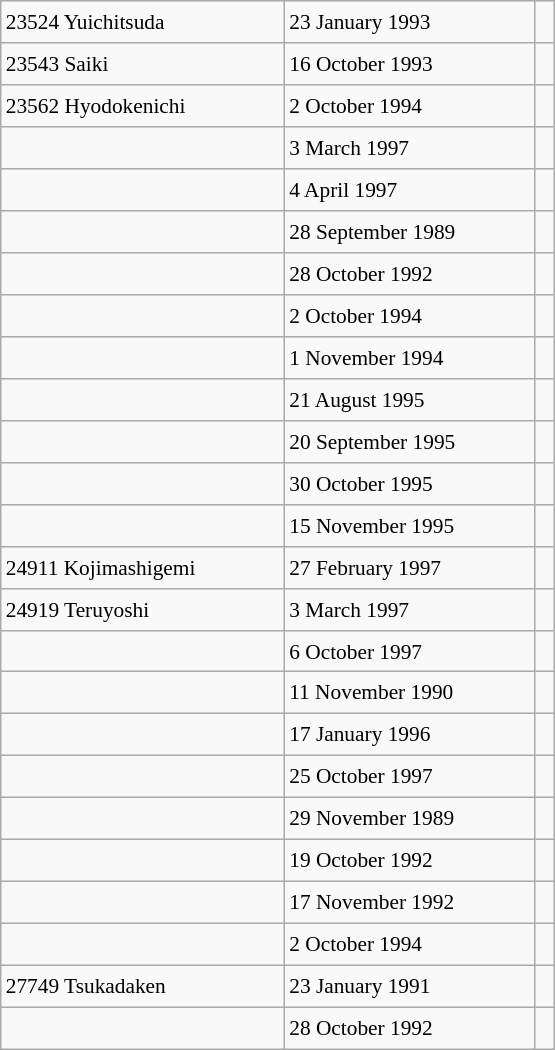<table class="wikitable" style="font-size: 89%; float: left; width: 26em; margin-right: 1em; height: 700px">
<tr>
<td>23524 Yuichitsuda</td>
<td>23 January 1993</td>
<td> </td>
</tr>
<tr>
<td>23543 Saiki</td>
<td>16 October 1993</td>
<td> </td>
</tr>
<tr>
<td>23562 Hyodokenichi</td>
<td>2 October 1994</td>
<td> </td>
</tr>
<tr>
<td></td>
<td>3 March 1997</td>
<td> </td>
</tr>
<tr>
<td></td>
<td>4 April 1997</td>
<td> </td>
</tr>
<tr>
<td></td>
<td>28 September 1989</td>
<td> </td>
</tr>
<tr>
<td></td>
<td>28 October 1992</td>
<td> </td>
</tr>
<tr>
<td></td>
<td>2 October 1994</td>
<td> </td>
</tr>
<tr>
<td></td>
<td>1 November 1994</td>
<td> </td>
</tr>
<tr>
<td></td>
<td>21 August 1995</td>
<td> </td>
</tr>
<tr>
<td></td>
<td>20 September 1995</td>
<td> </td>
</tr>
<tr>
<td></td>
<td>30 October 1995</td>
<td> </td>
</tr>
<tr>
<td></td>
<td>15 November 1995</td>
<td> </td>
</tr>
<tr>
<td>24911 Kojimashigemi</td>
<td>27 February 1997</td>
<td> </td>
</tr>
<tr>
<td>24919 Teruyoshi</td>
<td>3 March 1997</td>
<td> </td>
</tr>
<tr>
<td></td>
<td>6 October 1997</td>
<td> </td>
</tr>
<tr>
<td></td>
<td>11 November 1990</td>
<td> </td>
</tr>
<tr>
<td></td>
<td>17 January 1996</td>
<td> </td>
</tr>
<tr>
<td></td>
<td>25 October 1997</td>
<td> </td>
</tr>
<tr>
<td></td>
<td>29 November 1989</td>
<td> </td>
</tr>
<tr>
<td></td>
<td>19 October 1992</td>
<td> </td>
</tr>
<tr>
<td></td>
<td>17 November 1992</td>
<td> </td>
</tr>
<tr>
<td></td>
<td>2 October 1994</td>
<td> </td>
</tr>
<tr>
<td>27749 Tsukadaken</td>
<td>23 January 1991</td>
<td> </td>
</tr>
<tr>
<td></td>
<td>28 October 1992</td>
<td> </td>
</tr>
</table>
